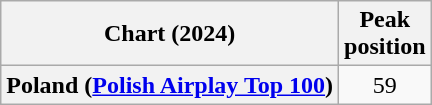<table class="wikitable plainrowheaders" style="text-align:center">
<tr>
<th>Chart (2024)</th>
<th>Peak<br>position</th>
</tr>
<tr>
<th scope="row">Poland (<a href='#'>Polish Airplay Top 100</a>)</th>
<td>59</td>
</tr>
</table>
